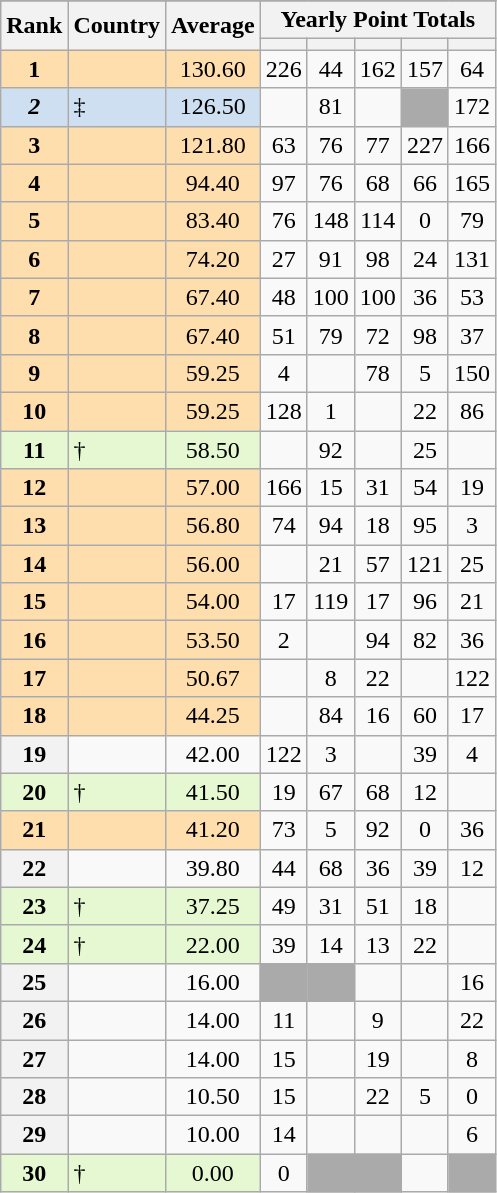<table class="sortable wikitable plainrowheaders sticky-header-multi" style="text-align:center;">
<tr>
</tr>
<tr>
<th scope="col" rowspan="2" data-sort-type="number">Rank</th>
<th scope="col" rowspan="2">Country</th>
<th scope="col" rowspan="2" data-sort-type="number">Average</th>
<th scope="colgroup" colspan="5">Yearly Point Totals</th>
</tr>
<tr>
<th scope="col" data-sort-type="number"></th>
<th scope="col" data-sort-type="number"></th>
<th scope="col" data-sort-type="number"></th>
<th scope="col" data-sort-type="number"></th>
<th scope="col" data-sort-type="number"></th>
</tr>
<tr>
<th scope="row" style="background:#FFDEAD; text-align:center;">1</th>
<td style="background:#FFDEAD; text-align:left;"></td>
<td style="background:#FFDEAD;">130.60</td>
<td>226</td>
<td>44</td>
<td>162</td>
<td>157</td>
<td>64</td>
</tr>
<tr>
<th scope="row" style="background:#CEDFF2; text-align:center; font-style:italic;">2</th>
<td style="background:#CEDFF2; text-align:left;">‡</td>
<td style="background:#CEDFF2;">126.50</td>
<td></td>
<td>81</td>
<td></td>
<td bgcolor="#AAA"></td>
<td>172</td>
</tr>
<tr>
<th scope="row" style="background:#FFDEAD; text-align:center;">3</th>
<td style="background:#FFDEAD; text-align:left;"></td>
<td style="background:#FFDEAD;">121.80</td>
<td>63</td>
<td>76</td>
<td>77</td>
<td>227</td>
<td>166</td>
</tr>
<tr>
<th scope="row" style="background:#FFDEAD; text-align:center;">4</th>
<td style="background:#FFDEAD; text-align:left;"></td>
<td style="background:#FFDEAD;">94.40</td>
<td>97</td>
<td>76</td>
<td>68</td>
<td>66</td>
<td>165</td>
</tr>
<tr>
<th scope="row" style="background:#FFDEAD; text-align:center;">5</th>
<td style="background:#FFDEAD; text-align:left;"></td>
<td style="background:#FFDEAD;">83.40</td>
<td>76</td>
<td>148</td>
<td>114</td>
<td>0</td>
<td>79</td>
</tr>
<tr>
<th scope="row" style="background:#FFDEAD; text-align:center;">6</th>
<td style="background:#FFDEAD; text-align:left;"></td>
<td style="background:#FFDEAD;">74.20</td>
<td>27</td>
<td>91</td>
<td>98</td>
<td>24</td>
<td>131</td>
</tr>
<tr>
<th scope="row" style="background:#FFDEAD; text-align:center;">7</th>
<td style="background:#FFDEAD; text-align:left;"></td>
<td style="background:#FFDEAD;">67.40</td>
<td>48</td>
<td>100</td>
<td>100</td>
<td>36</td>
<td>53</td>
</tr>
<tr>
<th scope="row" style="background:#FFDEAD; text-align:center;">8</th>
<td style="background:#FFDEAD; text-align:left;"></td>
<td style="background:#FFDEAD;">67.40</td>
<td>51</td>
<td>79</td>
<td>72</td>
<td>98</td>
<td>37</td>
</tr>
<tr>
<th scope="row" style="background:#FFDEAD; text-align:center;">9</th>
<td style="background:#FFDEAD; text-align:left;"></td>
<td style="background:#FFDEAD;">59.25</td>
<td>4</td>
<td></td>
<td>78</td>
<td>5</td>
<td>150</td>
</tr>
<tr>
<th scope="row" style="background:#FFDEAD; text-align:center;">10</th>
<td style="background:#FFDEAD; text-align:left;"></td>
<td style="background:#FFDEAD;">59.25</td>
<td>128</td>
<td>1</td>
<td></td>
<td>22</td>
<td>86</td>
</tr>
<tr>
<th scope="row" style="background:#E6F8D1; text-align:center;">11</th>
<td style="background:#E6F8D1; text-align:left;">†</td>
<td style="background:#E6F8D1;">58.50</td>
<td></td>
<td>92</td>
<td></td>
<td>25</td>
<td></td>
</tr>
<tr>
<th scope="row" style="background:#FFDEAD; text-align:center;">12</th>
<td style="background:#FFDEAD; text-align:left;"></td>
<td style="background:#FFDEAD;">57.00</td>
<td>166</td>
<td>15</td>
<td>31</td>
<td>54</td>
<td>19</td>
</tr>
<tr>
<th scope="row" style="background:#FFDEAD; text-align:center;">13</th>
<td style="background:#FFDEAD; text-align:left;"></td>
<td style="background:#FFDEAD;">56.80</td>
<td>74</td>
<td>94</td>
<td>18</td>
<td>95</td>
<td>3</td>
</tr>
<tr>
<th scope="row" style="background:#FFDEAD; text-align:center;">14</th>
<td style="background:#FFDEAD; text-align:left;"></td>
<td style="background:#FFDEAD;">56.00</td>
<td></td>
<td>21</td>
<td>57</td>
<td>121</td>
<td>25</td>
</tr>
<tr>
<th scope="row" style="background:#FFDEAD; text-align:center;">15</th>
<td style="background:#FFDEAD; text-align:left;"></td>
<td style="background:#FFDEAD;">54.00</td>
<td>17</td>
<td>119</td>
<td>17</td>
<td>96</td>
<td>21</td>
</tr>
<tr>
<th scope="row" style="background:#FFDEAD; text-align:center;">16</th>
<td style="background:#FFDEAD; text-align:left;"></td>
<td style="background:#FFDEAD;">53.50</td>
<td>2</td>
<td></td>
<td>94</td>
<td>82</td>
<td>36</td>
</tr>
<tr>
<th scope="row" style="background:#FFDEAD; text-align:center;">17</th>
<td style="background:#FFDEAD; text-align:left;"></td>
<td style="background:#FFDEAD;">50.67</td>
<td></td>
<td>8</td>
<td>22</td>
<td></td>
<td>122</td>
</tr>
<tr>
<th scope="row" style="background:#FFDEAD; text-align:center;">18</th>
<td style="background:#FFDEAD; text-align:left;"></td>
<td style="background:#FFDEAD;">44.25</td>
<td></td>
<td>84</td>
<td>16</td>
<td>60</td>
<td>17</td>
</tr>
<tr>
<th scope="row" style="text-align:center;">19</th>
<td style="text-align:left;"></td>
<td>42.00</td>
<td>122</td>
<td>3</td>
<td></td>
<td>39</td>
<td>4</td>
</tr>
<tr>
<th scope="row" style="background:#E6F8D1; text-align:center;">20</th>
<td style="background:#E6F8D1; text-align:left;">†</td>
<td style="background:#E6F8D1;">41.50</td>
<td>19</td>
<td>67</td>
<td>68</td>
<td>12</td>
<td></td>
</tr>
<tr>
<th scope="row" style="background:#FFDEAD; text-align:center;">21</th>
<td style="background:#FFDEAD; text-align:left;"></td>
<td style="background:#FFDEAD;">41.20</td>
<td>73</td>
<td>5</td>
<td>92</td>
<td>0</td>
<td>36</td>
</tr>
<tr>
<th scope="row" style="text-align:center;">22</th>
<td style="text-align:left;"></td>
<td>39.80</td>
<td>44</td>
<td>68</td>
<td>36</td>
<td>39</td>
<td>12</td>
</tr>
<tr>
<th scope="row" style="background:#E6F8D1; text-align:center;">23</th>
<td style="background:#E6F8D1; text-align:left;">†</td>
<td style="background:#E6F8D1;">37.25</td>
<td>49</td>
<td>31</td>
<td>51</td>
<td>18</td>
<td></td>
</tr>
<tr>
<th scope="row" style="background:#E6F8D1; text-align:center;">24</th>
<td style="background:#E6F8D1; text-align:left;">†</td>
<td style="background:#E6F8D1;">22.00</td>
<td>39</td>
<td>14</td>
<td>13</td>
<td>22</td>
<td></td>
</tr>
<tr>
<th scope="row" style="text-align:center;">25</th>
<td style="text-align:left;"></td>
<td>16.00</td>
<td bgcolor="#AAAAAA"></td>
<td bgcolor="#AAAAAA"></td>
<td></td>
<td></td>
<td>16</td>
</tr>
<tr>
<th scope="row" style="text-align:center;">26</th>
<td style="text-align:left;"></td>
<td>14.00</td>
<td>11</td>
<td></td>
<td>9</td>
<td></td>
<td>22</td>
</tr>
<tr>
<th scope="row" style="text-align:center;">27</th>
<td style="text-align:left;"></td>
<td>14.00</td>
<td>15</td>
<td></td>
<td>19</td>
<td></td>
<td>8</td>
</tr>
<tr>
<th scope="row" style="text-align:center;">28</th>
<td style="text-align:left;"></td>
<td>10.50</td>
<td>15</td>
<td></td>
<td>22</td>
<td>5</td>
<td>0</td>
</tr>
<tr>
<th scope="row" style="text-align:center;">29</th>
<td style="text-align:left;"></td>
<td>10.00</td>
<td>14</td>
<td></td>
<td></td>
<td></td>
<td>6</td>
</tr>
<tr>
<th scope="row" style="background:#E6F8D1; text-align:center;">30</th>
<td style="background:#E6F8D1; text-align:left;">†</td>
<td style="background:#E6F8D1;">0.00</td>
<td>0</td>
<td bgcolor="#AAAAAA"></td>
<td bgcolor="#AAAAAA"></td>
<td></td>
<td bgcolor="#AAAAAA"></td>
</tr>
</table>
